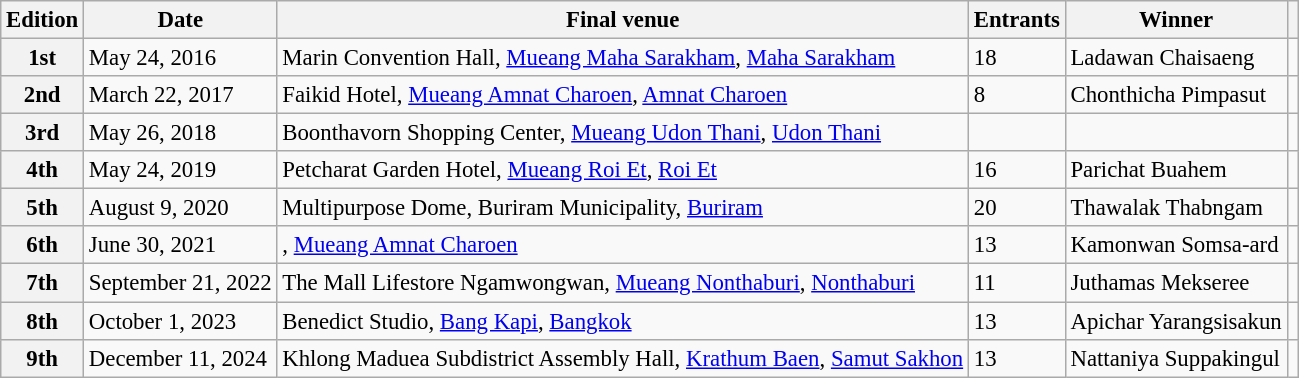<table class="wikitable defaultcenter col2left col3left col5left" style="font-size:95%;">
<tr>
<th>Edition</th>
<th>Date</th>
<th>Final venue</th>
<th>Entrants</th>
<th>Winner</th>
<th></th>
</tr>
<tr>
<th>1st</th>
<td>May 24, 2016</td>
<td>Marin Convention Hall, <a href='#'>Mueang Maha Sarakham</a>, <a href='#'>Maha Sarakham</a></td>
<td>18</td>
<td>Ladawan Chaisaeng</td>
<td></td>
</tr>
<tr>
<th>2nd</th>
<td>March 22, 2017</td>
<td>Faikid Hotel, <a href='#'>Mueang Amnat Charoen</a>, <a href='#'>Amnat Charoen</a></td>
<td>8</td>
<td>Chonthicha Pimpasut</td>
<td></td>
</tr>
<tr>
<th>3rd</th>
<td>May 26, 2018</td>
<td>Boonthavorn Shopping Center, <a href='#'>Mueang Udon Thani</a>, <a href='#'>Udon Thani</a></td>
<td></td>
<td></td>
<td></td>
</tr>
<tr>
<th>4th</th>
<td>May 24, 2019</td>
<td>Petcharat Garden Hotel, <a href='#'>Mueang Roi Et</a>, <a href='#'>Roi Et</a></td>
<td>16</td>
<td>Parichat Buahem</td>
<td></td>
</tr>
<tr>
<th>5th</th>
<td>August 9, 2020</td>
<td>Multipurpose Dome, Buriram Municipality, <a href='#'>Buriram</a></td>
<td>20</td>
<td>Thawalak Thabngam</td>
<td></td>
</tr>
<tr>
<th>6th</th>
<td>June 30, 2021</td>
<td>, <a href='#'>Mueang Amnat Charoen</a></td>
<td>13</td>
<td>Kamonwan Somsa-ard</td>
<td></td>
</tr>
<tr>
<th>7th</th>
<td>September 21, 2022</td>
<td>The Mall Lifestore Ngamwongwan, <a href='#'>Mueang Nonthaburi</a>, <a href='#'>Nonthaburi</a></td>
<td>11</td>
<td>Juthamas Mekseree</td>
<td></td>
</tr>
<tr>
<th>8th</th>
<td>October 1, 2023</td>
<td>Benedict Studio, <a href='#'>Bang Kapi</a>, <a href='#'>Bangkok</a></td>
<td>13</td>
<td>Apichar Yarangsisakun</td>
<td></td>
</tr>
<tr>
<th>9th</th>
<td>December 11, 2024</td>
<td>Khlong Maduea Subdistrict Assembly Hall, <a href='#'>Krathum Baen</a>, <a href='#'>Samut Sakhon</a></td>
<td>13</td>
<td>Nattaniya Suppakingul</td>
<td></td>
</tr>
</table>
